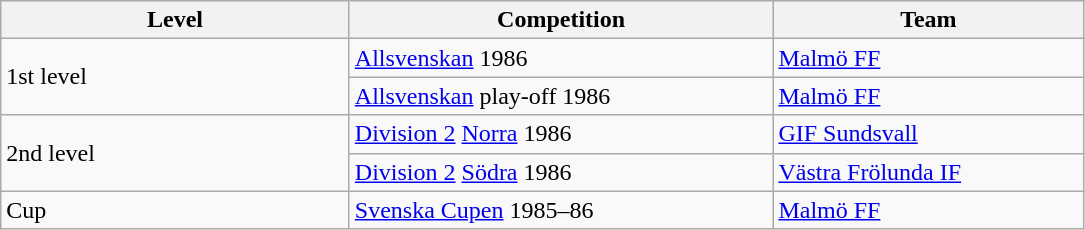<table class="wikitable" style="text-align: left">
<tr>
<th style="width: 225px;">Level</th>
<th style="width: 275px;">Competition</th>
<th style="width: 200px;">Team</th>
</tr>
<tr>
<td rowspan=2>1st level</td>
<td><a href='#'>Allsvenskan</a> 1986</td>
<td><a href='#'>Malmö FF</a></td>
</tr>
<tr>
<td><a href='#'>Allsvenskan</a> play-off 1986</td>
<td><a href='#'>Malmö FF</a></td>
</tr>
<tr>
<td rowspan=2>2nd level</td>
<td><a href='#'>Division 2</a> <a href='#'>Norra</a> 1986</td>
<td><a href='#'>GIF Sundsvall</a></td>
</tr>
<tr>
<td><a href='#'>Division 2</a> <a href='#'>Södra</a> 1986</td>
<td><a href='#'>Västra Frölunda IF</a></td>
</tr>
<tr>
<td>Cup</td>
<td><a href='#'>Svenska Cupen</a> 1985–86</td>
<td><a href='#'>Malmö FF</a></td>
</tr>
</table>
